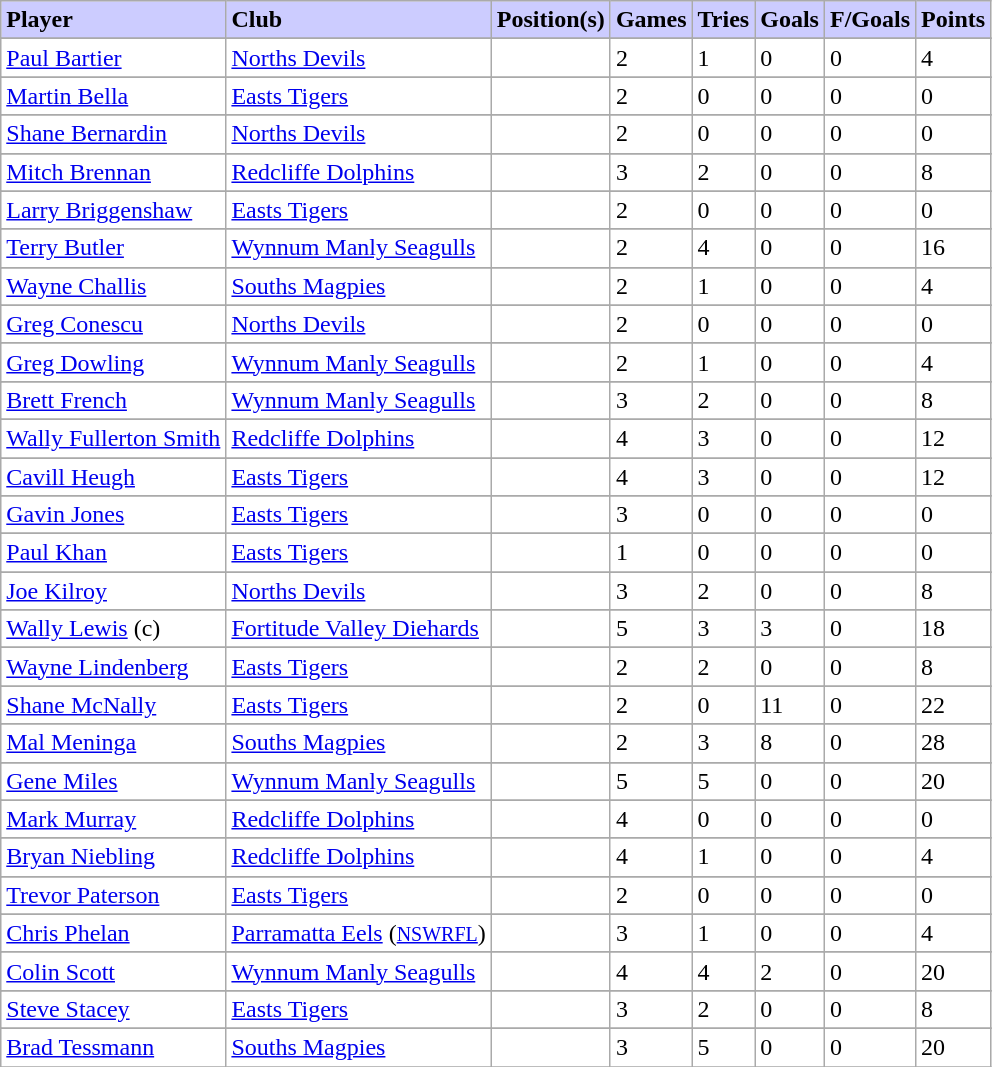<table class=wikitable>
<tr bgcolor="#CCCCFF">
<td><strong>Player</strong></td>
<td><strong>Club</strong></td>
<td><strong>Position(s)</strong></td>
<td><strong>Games</strong></td>
<td><strong>Tries</strong></td>
<td><strong>Goals</strong></td>
<td><strong>F/Goals</strong></td>
<td><strong>Points</strong></td>
</tr>
<tr>
</tr>
<tr bgcolor="#FFFFFF">
<td><a href='#'>Paul Bartier</a></td>
<td> <a href='#'>Norths Devils</a></td>
<td></td>
<td>2</td>
<td>1</td>
<td>0</td>
<td>0</td>
<td>4</td>
</tr>
<tr>
</tr>
<tr bgcolor="#FFFFFF">
<td><a href='#'>Martin Bella</a></td>
<td> <a href='#'>Easts Tigers</a></td>
<td></td>
<td>2</td>
<td>0</td>
<td>0</td>
<td>0</td>
<td>0</td>
</tr>
<tr>
</tr>
<tr bgcolor="#FFFFFF">
<td><a href='#'>Shane Bernardin</a></td>
<td> <a href='#'>Norths Devils</a></td>
<td></td>
<td>2</td>
<td>0</td>
<td>0</td>
<td>0</td>
<td>0</td>
</tr>
<tr>
</tr>
<tr bgcolor="#FFFFFF">
<td><a href='#'>Mitch Brennan</a></td>
<td> <a href='#'>Redcliffe Dolphins</a></td>
<td></td>
<td>3</td>
<td>2</td>
<td>0</td>
<td>0</td>
<td>8</td>
</tr>
<tr>
</tr>
<tr bgcolor="#FFFFFF">
<td><a href='#'>Larry Briggenshaw</a></td>
<td> <a href='#'>Easts Tigers</a></td>
<td></td>
<td>2</td>
<td>0</td>
<td>0</td>
<td>0</td>
<td>0</td>
</tr>
<tr>
</tr>
<tr bgcolor="#FFFFFF">
<td><a href='#'>Terry Butler</a></td>
<td> <a href='#'>Wynnum Manly Seagulls</a></td>
<td></td>
<td>2</td>
<td>4</td>
<td>0</td>
<td>0</td>
<td>16</td>
</tr>
<tr>
</tr>
<tr bgcolor="#FFFFFF">
<td><a href='#'>Wayne Challis</a></td>
<td> <a href='#'>Souths Magpies</a></td>
<td></td>
<td>2</td>
<td>1</td>
<td>0</td>
<td>0</td>
<td>4</td>
</tr>
<tr>
</tr>
<tr bgcolor="#FFFFFF">
<td><a href='#'>Greg Conescu</a></td>
<td> <a href='#'>Norths Devils</a></td>
<td></td>
<td>2</td>
<td>0</td>
<td>0</td>
<td>0</td>
<td>0</td>
</tr>
<tr>
</tr>
<tr bgcolor="#FFFFFF">
<td><a href='#'>Greg Dowling</a></td>
<td> <a href='#'>Wynnum Manly Seagulls</a></td>
<td></td>
<td>2</td>
<td>1</td>
<td>0</td>
<td>0</td>
<td>4</td>
</tr>
<tr>
</tr>
<tr bgcolor="#FFFFFF">
<td><a href='#'>Brett French</a></td>
<td> <a href='#'>Wynnum Manly Seagulls</a></td>
<td></td>
<td>3</td>
<td>2</td>
<td>0</td>
<td>0</td>
<td>8</td>
</tr>
<tr>
</tr>
<tr bgcolor="#FFFFFF">
<td><a href='#'>Wally Fullerton Smith</a></td>
<td> <a href='#'>Redcliffe Dolphins</a></td>
<td></td>
<td>4</td>
<td>3</td>
<td>0</td>
<td>0</td>
<td>12</td>
</tr>
<tr>
</tr>
<tr bgcolor="#FFFFFF">
<td><a href='#'>Cavill Heugh</a></td>
<td> <a href='#'>Easts Tigers</a></td>
<td></td>
<td>4</td>
<td>3</td>
<td>0</td>
<td>0</td>
<td>12</td>
</tr>
<tr>
</tr>
<tr bgcolor="#FFFFFF">
<td><a href='#'>Gavin Jones</a></td>
<td> <a href='#'>Easts Tigers</a></td>
<td></td>
<td>3</td>
<td>0</td>
<td>0</td>
<td>0</td>
<td>0</td>
</tr>
<tr>
</tr>
<tr bgcolor="#FFFFFF">
<td><a href='#'>Paul Khan</a></td>
<td> <a href='#'>Easts Tigers</a></td>
<td></td>
<td>1</td>
<td>0</td>
<td>0</td>
<td>0</td>
<td>0</td>
</tr>
<tr>
</tr>
<tr bgcolor="#FFFFFF">
<td><a href='#'>Joe Kilroy</a></td>
<td> <a href='#'>Norths Devils</a></td>
<td></td>
<td>3</td>
<td>2</td>
<td>0</td>
<td>0</td>
<td>8</td>
</tr>
<tr>
</tr>
<tr bgcolor="#FFFFFF">
<td><a href='#'>Wally Lewis</a> (c)</td>
<td> <a href='#'>Fortitude Valley Diehards</a></td>
<td></td>
<td>5</td>
<td>3</td>
<td>3</td>
<td>0</td>
<td>18</td>
</tr>
<tr>
</tr>
<tr bgcolor="#FFFFFF">
<td><a href='#'>Wayne Lindenberg</a></td>
<td> <a href='#'>Easts Tigers</a></td>
<td></td>
<td>2</td>
<td>2</td>
<td>0</td>
<td>0</td>
<td>8</td>
</tr>
<tr>
</tr>
<tr bgcolor="#FFFFFF">
<td><a href='#'>Shane McNally</a></td>
<td> <a href='#'>Easts Tigers</a></td>
<td></td>
<td>2</td>
<td>0</td>
<td>11</td>
<td>0</td>
<td>22</td>
</tr>
<tr>
</tr>
<tr bgcolor="#FFFFFF">
<td><a href='#'>Mal Meninga</a></td>
<td> <a href='#'>Souths Magpies</a></td>
<td></td>
<td>2</td>
<td>3</td>
<td>8</td>
<td>0</td>
<td>28</td>
</tr>
<tr>
</tr>
<tr bgcolor="#FFFFFF">
<td><a href='#'>Gene Miles</a></td>
<td> <a href='#'>Wynnum Manly Seagulls</a></td>
<td></td>
<td>5</td>
<td>5</td>
<td>0</td>
<td>0</td>
<td>20</td>
</tr>
<tr>
</tr>
<tr bgcolor="#FFFFFF">
<td><a href='#'>Mark Murray</a></td>
<td> <a href='#'>Redcliffe Dolphins</a></td>
<td></td>
<td>4</td>
<td>0</td>
<td>0</td>
<td>0</td>
<td>0</td>
</tr>
<tr>
</tr>
<tr bgcolor="#FFFFFF">
<td><a href='#'>Bryan Niebling</a></td>
<td> <a href='#'>Redcliffe Dolphins</a></td>
<td></td>
<td>4</td>
<td>1</td>
<td>0</td>
<td>0</td>
<td>4</td>
</tr>
<tr>
</tr>
<tr bgcolor="#FFFFFF">
<td><a href='#'>Trevor Paterson</a></td>
<td> <a href='#'>Easts Tigers</a></td>
<td></td>
<td>2</td>
<td>0</td>
<td>0</td>
<td>0</td>
<td>0</td>
</tr>
<tr>
</tr>
<tr bgcolor="#FFFFFF">
<td><a href='#'>Chris Phelan</a></td>
<td> <a href='#'>Parramatta Eels</a> (<small><a href='#'>NSWRFL</a></small>)</td>
<td></td>
<td>3</td>
<td>1</td>
<td>0</td>
<td>0</td>
<td>4</td>
</tr>
<tr>
</tr>
<tr bgcolor="#FFFFFF">
<td><a href='#'>Colin Scott</a></td>
<td> <a href='#'>Wynnum Manly Seagulls</a></td>
<td></td>
<td>4</td>
<td>4</td>
<td>2</td>
<td>0</td>
<td>20</td>
</tr>
<tr>
</tr>
<tr bgcolor="#FFFFFF">
<td><a href='#'>Steve Stacey</a></td>
<td> <a href='#'>Easts Tigers</a></td>
<td></td>
<td>3</td>
<td>2</td>
<td>0</td>
<td>0</td>
<td>8</td>
</tr>
<tr>
</tr>
<tr bgcolor="#FFFFFF">
<td><a href='#'>Brad Tessmann</a></td>
<td> <a href='#'>Souths Magpies</a></td>
<td></td>
<td>3</td>
<td>5</td>
<td>0</td>
<td>0</td>
<td>20</td>
</tr>
<tr>
</tr>
</table>
